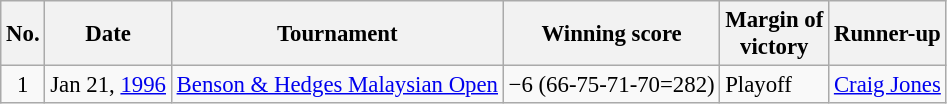<table class="wikitable" style="font-size:95%;">
<tr>
<th>No.</th>
<th>Date</th>
<th>Tournament</th>
<th>Winning score</th>
<th>Margin of<br>victory</th>
<th>Runner-up</th>
</tr>
<tr>
<td align=center>1</td>
<td align=right>Jan 21, <a href='#'>1996</a></td>
<td><a href='#'>Benson & Hedges Malaysian Open</a></td>
<td>−6 (66-75-71-70=282)</td>
<td>Playoff</td>
<td> <a href='#'>Craig Jones</a></td>
</tr>
</table>
